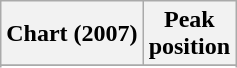<table class="wikitable plainrowheaders unsortable" style="text-align:center">
<tr>
<th>Chart (2007)</th>
<th>Peak<br>position</th>
</tr>
<tr>
</tr>
<tr>
</tr>
</table>
